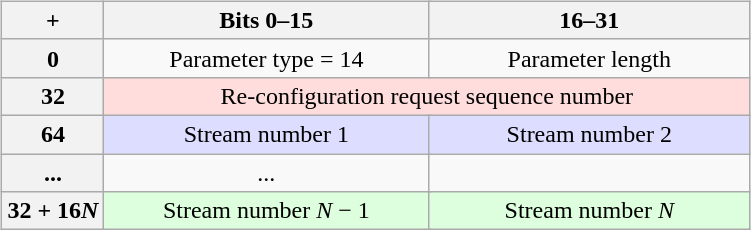<table align="right" width="40%">
<tr>
<td><br><table class="wikitable" style="margin: 0 auto; text-align: center; white-space: nowrap">
<tr>
<th>+</th>
<th colspan="16" width="50%">Bits 0–15</th>
<th colspan="16" width="50%">16–31</th>
</tr>
<tr>
<th>0</th>
<td colspan="16">Parameter type = 14</td>
<td colspan="16">Parameter length</td>
</tr>
<tr bgcolor="FFDDDD">
<th>32</th>
<td colspan="32">Re-configuration request sequence number</td>
</tr>
<tr bgcolor="DDDDFF">
<th>64</th>
<td colspan="16">Stream number 1</td>
<td colspan="16">Stream number 2</td>
</tr>
<tr>
<th>...</th>
<td ...>...</td>
</tr>
<tr bgcolor="DDFFDD">
<th>32 + 16<em>N</em></th>
<td colspan="16">Stream number <em>N</em> − 1</td>
<td colspan="16">Stream number <em>N</em></td>
</tr>
</table>
</td>
</tr>
</table>
